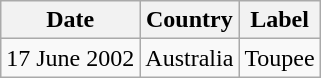<table class="wikitable">
<tr>
<th>Date</th>
<th>Country</th>
<th>Label</th>
</tr>
<tr>
<td>17 June 2002</td>
<td>Australia</td>
<td>Toupee</td>
</tr>
</table>
